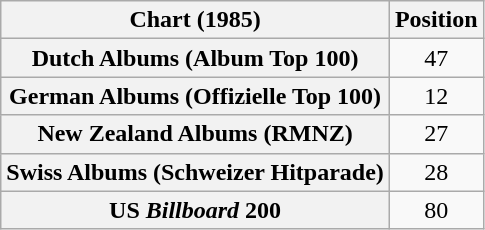<table class="wikitable sortable plainrowheaders" style="text-align:center">
<tr>
<th scope="col">Chart (1985)</th>
<th scope="col">Position</th>
</tr>
<tr>
<th scope="row">Dutch Albums (Album Top 100)</th>
<td>47</td>
</tr>
<tr>
<th scope="row">German Albums (Offizielle Top 100)</th>
<td>12</td>
</tr>
<tr>
<th scope="row">New Zealand Albums (RMNZ)</th>
<td>27</td>
</tr>
<tr>
<th scope="row">Swiss Albums (Schweizer Hitparade)</th>
<td>28</td>
</tr>
<tr>
<th scope="row">US <em>Billboard</em> 200</th>
<td>80</td>
</tr>
</table>
